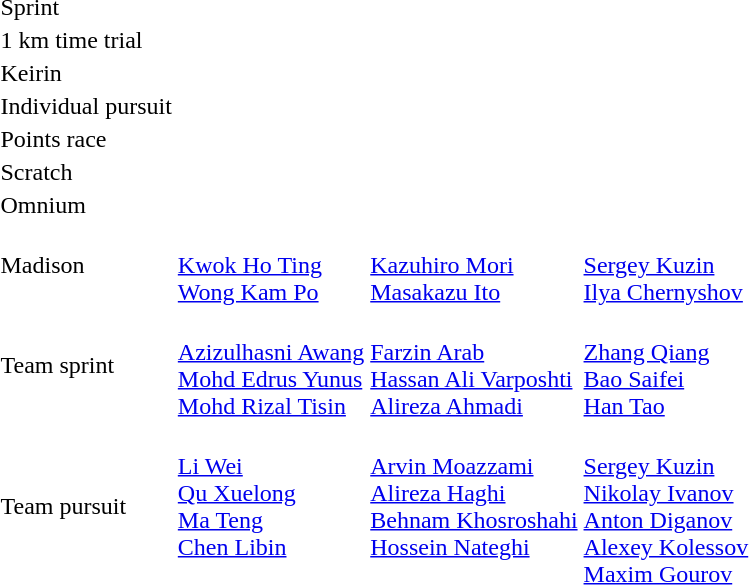<table>
<tr>
<td>Sprint</td>
<td></td>
<td></td>
<td></td>
</tr>
<tr>
<td>1 km time trial</td>
<td></td>
<td></td>
<td></td>
</tr>
<tr>
<td>Keirin</td>
<td></td>
<td></td>
<td></td>
</tr>
<tr>
<td>Individual pursuit</td>
<td></td>
<td></td>
<td></td>
</tr>
<tr>
<td>Points race</td>
<td></td>
<td></td>
<td></td>
</tr>
<tr>
<td>Scratch</td>
<td></td>
<td></td>
<td></td>
</tr>
<tr>
<td>Omnium</td>
<td></td>
<td></td>
<td></td>
</tr>
<tr>
<td>Madison</td>
<td><br><a href='#'>Kwok Ho Ting</a><br><a href='#'>Wong Kam Po</a></td>
<td><br><a href='#'>Kazuhiro Mori</a><br><a href='#'>Masakazu Ito</a></td>
<td><br><a href='#'>Sergey Kuzin</a><br><a href='#'>Ilya Chernyshov</a></td>
</tr>
<tr>
<td>Team sprint</td>
<td><br><a href='#'>Azizulhasni Awang</a><br><a href='#'>Mohd Edrus Yunus</a><br><a href='#'>Mohd Rizal Tisin</a></td>
<td><br><a href='#'>Farzin Arab</a><br><a href='#'>Hassan Ali Varposhti</a><br><a href='#'>Alireza Ahmadi</a></td>
<td><br><a href='#'>Zhang Qiang</a><br><a href='#'>Bao Saifei</a><br><a href='#'>Han Tao</a></td>
</tr>
<tr>
<td>Team pursuit</td>
<td valign=top><br><a href='#'>Li Wei</a><br><a href='#'>Qu Xuelong</a><br><a href='#'>Ma Teng</a><br><a href='#'>Chen Libin</a></td>
<td valign=top><br><a href='#'>Arvin Moazzami</a><br><a href='#'>Alireza Haghi</a><br><a href='#'>Behnam Khosroshahi</a><br><a href='#'>Hossein Nateghi</a></td>
<td><br><a href='#'>Sergey Kuzin</a><br><a href='#'>Nikolay Ivanov</a><br><a href='#'>Anton Diganov</a><br><a href='#'>Alexey Kolessov</a><br><a href='#'>Maxim Gourov</a></td>
</tr>
</table>
